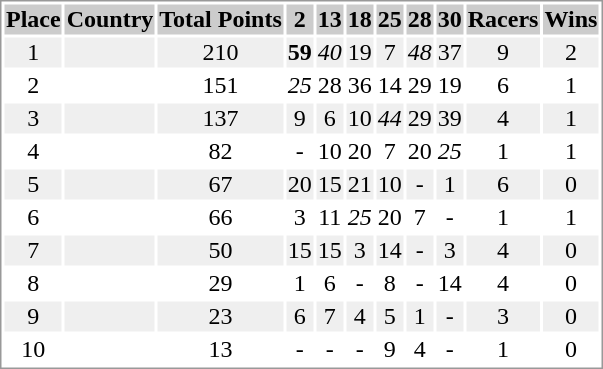<table border="0" style="border: 1px solid #999; background-color:#FFFFFF; text-align:center">
<tr align="center" bgcolor="#CCCCCC">
<th>Place</th>
<th>Country</th>
<th>Total Points</th>
<th>2</th>
<th>13</th>
<th>18</th>
<th>25</th>
<th>28</th>
<th>30</th>
<th>Racers</th>
<th>Wins</th>
</tr>
<tr bgcolor="#EFEFEF">
<td>1</td>
<td align="left"></td>
<td>210</td>
<td><strong>59</strong></td>
<td><em>40</em></td>
<td>19</td>
<td>7</td>
<td><em>48</em></td>
<td>37</td>
<td>9</td>
<td>2</td>
</tr>
<tr>
<td>2</td>
<td align="left"></td>
<td>151</td>
<td><em>25</em></td>
<td>28</td>
<td>36</td>
<td>14</td>
<td>29</td>
<td>19</td>
<td>6</td>
<td>1</td>
</tr>
<tr bgcolor="#EFEFEF">
<td>3</td>
<td align="left"></td>
<td>137</td>
<td>9</td>
<td>6</td>
<td>10</td>
<td><em>44</em></td>
<td>29</td>
<td>39</td>
<td>4</td>
<td>1</td>
</tr>
<tr>
<td>4</td>
<td align="left"></td>
<td>82</td>
<td>-</td>
<td>10</td>
<td>20</td>
<td>7</td>
<td>20</td>
<td><em>25</em></td>
<td>1</td>
<td>1</td>
</tr>
<tr bgcolor="#EFEFEF">
<td>5</td>
<td align="left"></td>
<td>67</td>
<td>20</td>
<td>15</td>
<td>21</td>
<td>10</td>
<td>-</td>
<td>1</td>
<td>6</td>
<td>0</td>
</tr>
<tr>
<td>6</td>
<td align="left"></td>
<td>66</td>
<td>3</td>
<td>11</td>
<td><em>25</em></td>
<td>20</td>
<td>7</td>
<td>-</td>
<td>1</td>
<td>1</td>
</tr>
<tr bgcolor="#EFEFEF">
<td>7</td>
<td align="left"></td>
<td>50</td>
<td>15</td>
<td>15</td>
<td>3</td>
<td>14</td>
<td>-</td>
<td>3</td>
<td>4</td>
<td>0</td>
</tr>
<tr>
<td>8</td>
<td align="left"></td>
<td>29</td>
<td>1</td>
<td>6</td>
<td>-</td>
<td>8</td>
<td>-</td>
<td>14</td>
<td>4</td>
<td>0</td>
</tr>
<tr bgcolor="#EFEFEF">
<td>9</td>
<td align="left"></td>
<td>23</td>
<td>6</td>
<td>7</td>
<td>4</td>
<td>5</td>
<td>1</td>
<td>-</td>
<td>3</td>
<td>0</td>
</tr>
<tr>
<td>10</td>
<td align="left"></td>
<td>13</td>
<td>-</td>
<td>-</td>
<td>-</td>
<td>9</td>
<td>4</td>
<td>-</td>
<td>1</td>
<td>0</td>
</tr>
</table>
